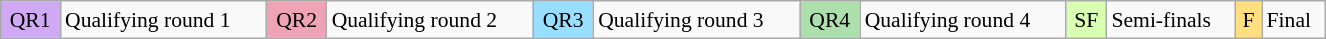<table class="wikitable" style="margin:0.5em auto; font-size:90%; line-height:1.25em;" width=70%;>
<tr>
<td style="background-color:#D0A9F5;text-align:center;">QR1</td>
<td>Qualifying round 1</td>
<td style="background-color:#EFA3B7;text-align:center;">QR2</td>
<td>Qualifying round 2</td>
<td style="background-color:#97DEFF;text-align:center;">QR3</td>
<td>Qualifying round 3</td>
<td style="background-color:#ADDFAD;text-align:center;">QR4</td>
<td>Qualifying round 4</td>
<td style="background-color:#D9FFB2;text-align:center;">SF</td>
<td>Semi-finals</td>
<td style="background-color:#FFDF80;text-align:center;">F</td>
<td>Final</td>
</tr>
</table>
